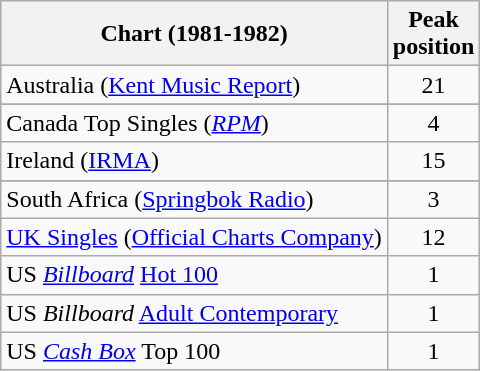<table class="wikitable sortable">
<tr>
<th>Chart (1981-1982)</th>
<th>Peak<br>position</th>
</tr>
<tr>
<td>Australia (<a href='#'>Kent Music Report</a>)</td>
<td style="text-align:center;">21</td>
</tr>
<tr>
</tr>
<tr>
<td>Canada Top Singles (<em><a href='#'>RPM</a></em>)</td>
<td align="center">4</td>
</tr>
<tr>
<td>Ireland (<a href='#'>IRMA</a>)</td>
<td align="center">15</td>
</tr>
<tr>
</tr>
<tr>
</tr>
<tr>
<td>South Africa (<a href='#'>Springbok Radio</a>)</td>
<td align="center">3</td>
</tr>
<tr>
<td><a href='#'>UK Singles</a> (<a href='#'>Official Charts Company</a>)</td>
<td align="center">12</td>
</tr>
<tr>
<td>US <em><a href='#'>Billboard</a></em> <a href='#'>Hot 100</a></td>
<td align="center">1</td>
</tr>
<tr>
<td>US <em>Billboard</em> <a href='#'>Adult Contemporary</a></td>
<td align="center">1</td>
</tr>
<tr>
<td>US <a href='#'><em>Cash Box</em></a> Top 100</td>
<td align="center">1</td>
</tr>
</table>
